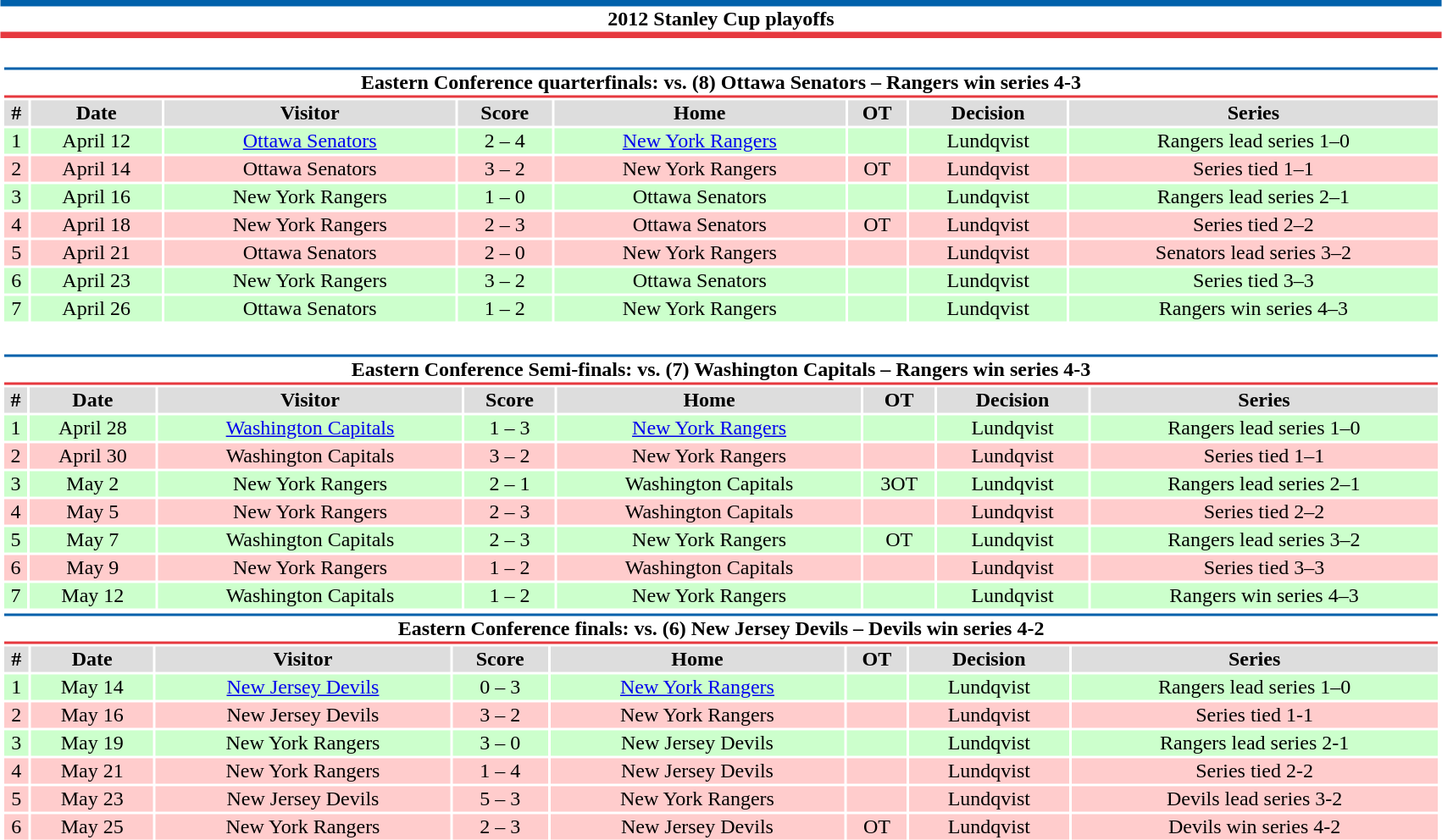<table class="toccolours"  style="width:90%; clear:both; margin:1.5em auto; text-align:center;">
<tr>
<th colspan="10" style="background:#FFFFFF; border-top:#0161AB 5px solid; border-bottom:#E6393F 5px solid;">2012 Stanley Cup playoffs</th>
</tr>
<tr>
<td colspan=10><br><table class="toccolours collapsible collapsed" style="width:100%;">
<tr>
<th colspan="10;" style="background:#FFFFFF; border-top:#0161AB 2px solid; border-bottom:#E6393F 2px solid;">Eastern Conference quarterfinals: vs. (8) Ottawa Senators – Rangers win series 4-3</th>
</tr>
<tr style="text-align:center; background:#ddd;">
<td><strong>#</strong></td>
<td><strong>Date</strong></td>
<td><strong>Visitor</strong></td>
<td><strong>Score</strong></td>
<td><strong>Home</strong></td>
<td><strong>OT</strong></td>
<td><strong>Decision</strong></td>
<td><strong>Series</strong></td>
</tr>
<tr style="text-align:center; background:#cfc;">
<td>1</td>
<td>April 12</td>
<td><a href='#'>Ottawa Senators</a></td>
<td>2 – 4</td>
<td><a href='#'>New York Rangers</a></td>
<td></td>
<td>Lundqvist</td>
<td>Rangers lead series 1–0</td>
</tr>
<tr style="text-align:center; background:#fcc;">
<td>2</td>
<td>April 14</td>
<td>Ottawa Senators</td>
<td>3 – 2</td>
<td>New York Rangers</td>
<td>OT</td>
<td>Lundqvist</td>
<td>Series tied 1–1</td>
</tr>
<tr style="text-align:center; background:#cfc;">
<td>3</td>
<td>April 16</td>
<td>New York Rangers</td>
<td>1 – 0</td>
<td>Ottawa Senators</td>
<td></td>
<td>Lundqvist</td>
<td>Rangers lead series 2–1</td>
</tr>
<tr style="text-align:center; background:#fcc;">
<td>4</td>
<td>April 18</td>
<td>New York Rangers</td>
<td>2 – 3</td>
<td>Ottawa Senators</td>
<td>OT</td>
<td>Lundqvist</td>
<td>Series tied 2–2</td>
</tr>
<tr style="text-align:center; background:#fcc;">
<td>5</td>
<td>April 21</td>
<td>Ottawa Senators</td>
<td>2 – 0</td>
<td>New York Rangers</td>
<td></td>
<td>Lundqvist</td>
<td>Senators lead series 3–2</td>
</tr>
<tr style="text-align:center; background:#cfc;">
<td>6</td>
<td>April 23</td>
<td>New York Rangers</td>
<td>3 – 2</td>
<td>Ottawa Senators</td>
<td></td>
<td>Lundqvist</td>
<td>Series tied 3–3</td>
</tr>
<tr style="text-align:center; background:#cfc;">
<td>7</td>
<td>April 26</td>
<td>Ottawa Senators</td>
<td>1 – 2</td>
<td>New York Rangers</td>
<td></td>
<td>Lundqvist</td>
<td>Rangers win series 4–3</td>
</tr>
</table>
</td>
</tr>
<tr>
<td colspan=10><br><table class="toccolours collapsible collapsed" style="width:100%;">
<tr>
<th colspan="10;" style="background:#FFFFFF; border-top:#0161AB 2px solid; border-bottom:#E6393F 2px solid;">Eastern Conference Semi-finals: vs. (7) Washington Capitals – Rangers win series 4-3</th>
</tr>
<tr style="text-align:center; background:#ddd;">
<td><strong>#</strong></td>
<td><strong>Date</strong></td>
<td><strong>Visitor</strong></td>
<td><strong>Score</strong></td>
<td><strong>Home</strong></td>
<td><strong>OT</strong></td>
<td><strong>Decision</strong></td>
<td><strong>Series</strong></td>
</tr>
<tr style="text-align:center; background:#cfc;">
<td>1</td>
<td>April 28</td>
<td><a href='#'>Washington Capitals</a></td>
<td>1 – 3</td>
<td><a href='#'>New York Rangers</a></td>
<td></td>
<td>Lundqvist</td>
<td>Rangers lead series 1–0</td>
</tr>
<tr style="text-align:center; background:#fcc;">
<td>2</td>
<td>April 30</td>
<td>Washington Capitals</td>
<td>3 – 2</td>
<td>New York Rangers</td>
<td></td>
<td>Lundqvist</td>
<td>Series tied 1–1</td>
</tr>
<tr style="text-align:center; background:#cfc;">
<td>3</td>
<td>May 2</td>
<td>New York Rangers</td>
<td>2 – 1</td>
<td>Washington Capitals</td>
<td>3OT</td>
<td>Lundqvist</td>
<td>Rangers lead series 2–1</td>
</tr>
<tr style="text-align:center; background:#fcc;">
<td>4</td>
<td>May 5</td>
<td>New York Rangers</td>
<td>2 – 3</td>
<td>Washington Capitals</td>
<td></td>
<td>Lundqvist</td>
<td>Series tied 2–2</td>
</tr>
<tr style="text-align:center; background:#cfc;">
<td>5</td>
<td>May 7</td>
<td>Washington Capitals</td>
<td>2 – 3</td>
<td>New York Rangers</td>
<td>OT</td>
<td>Lundqvist</td>
<td>Rangers lead series 3–2</td>
</tr>
<tr style="text-align:center; background:#fcc;">
<td>6</td>
<td>May 9</td>
<td>New York Rangers</td>
<td>1 – 2</td>
<td>Washington Capitals</td>
<td></td>
<td>Lundqvist</td>
<td>Series tied 3–3</td>
</tr>
<tr style="text-align:center; background:#cfc;">
<td>7</td>
<td>May 12</td>
<td>Washington Capitals</td>
<td>1 – 2</td>
<td>New York Rangers</td>
<td></td>
<td>Lundqvist</td>
<td>Rangers win series 4–3</td>
</tr>
</table>
<table class="toccolours collapsible collapsed" style="width:100%;">
<tr>
<th colspan=10; style="background:#FFFFFF; border-top:#0161AB 2px solid; border-bottom:#E6393F 2px solid;">Eastern Conference finals: vs. (6) New Jersey Devils – Devils win series 4-2</th>
</tr>
<tr style="text-align:center; background:#ddd;">
<td><strong>#</strong></td>
<td><strong>Date</strong></td>
<td><strong>Visitor</strong></td>
<td><strong>Score</strong></td>
<td><strong>Home</strong></td>
<td><strong>OT</strong></td>
<td><strong>Decision</strong></td>
<td><strong>Series</strong></td>
</tr>
<tr style="text-align:center; background:#cfc;">
<td>1</td>
<td>May 14</td>
<td><a href='#'>New Jersey Devils</a></td>
<td>0 – 3</td>
<td><a href='#'>New York Rangers</a></td>
<td></td>
<td>Lundqvist</td>
<td>Rangers lead series 1–0</td>
</tr>
<tr style="text-align:center; background:#fcc;">
<td>2</td>
<td>May 16</td>
<td>New Jersey Devils</td>
<td>3 – 2</td>
<td>New York Rangers</td>
<td></td>
<td>Lundqvist</td>
<td>Series tied 1-1</td>
</tr>
<tr style="text-align:center; background:#cfc;">
<td>3</td>
<td>May 19</td>
<td>New York Rangers</td>
<td>3 – 0</td>
<td>New Jersey Devils</td>
<td></td>
<td>Lundqvist</td>
<td>Rangers lead series 2-1</td>
</tr>
<tr style="text-align:center; background:#fcc;">
<td>4</td>
<td>May 21</td>
<td>New York Rangers</td>
<td>1 – 4</td>
<td>New Jersey Devils</td>
<td></td>
<td>Lundqvist</td>
<td>Series tied 2-2</td>
</tr>
<tr style="text-align:center; background:#fcc;">
<td>5</td>
<td>May 23</td>
<td>New Jersey Devils</td>
<td>5 – 3</td>
<td>New York Rangers</td>
<td></td>
<td>Lundqvist</td>
<td>Devils lead series 3-2</td>
</tr>
<tr style="text-align:center; background:#fcc;">
<td>6</td>
<td>May 25</td>
<td>New York Rangers</td>
<td>2 – 3</td>
<td>New Jersey Devils</td>
<td>OT</td>
<td>Lundqvist</td>
<td>Devils win series 4-2</td>
</tr>
<tr style="text-align:center;">
</tr>
</table>
</td>
</tr>
</table>
